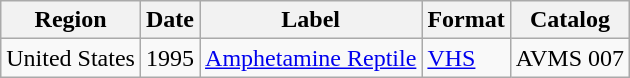<table class="wikitable">
<tr>
<th>Region</th>
<th>Date</th>
<th>Label</th>
<th>Format</th>
<th>Catalog</th>
</tr>
<tr>
<td>United States</td>
<td>1995</td>
<td><a href='#'>Amphetamine Reptile</a></td>
<td><a href='#'>VHS</a></td>
<td>AVMS 007</td>
</tr>
</table>
